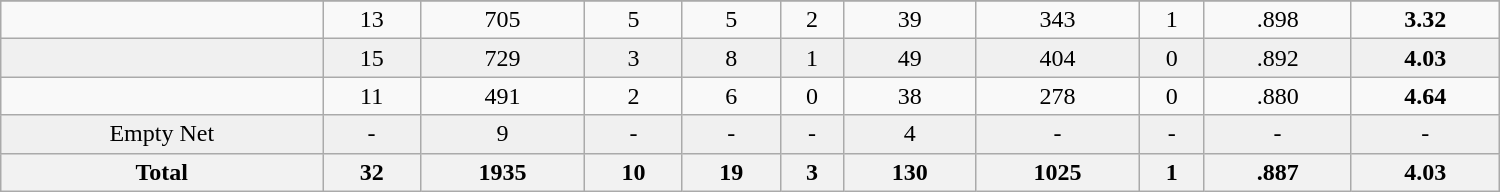<table class="wikitable sortable" width ="1000">
<tr align="center">
</tr>
<tr align="center">
<td></td>
<td>13</td>
<td>705</td>
<td>5</td>
<td>5</td>
<td>2</td>
<td>39</td>
<td>343</td>
<td>1</td>
<td>.898</td>
<td><strong>3.32</strong></td>
</tr>
<tr align="center" bgcolor="f0f0f0">
<td></td>
<td>15</td>
<td>729</td>
<td>3</td>
<td>8</td>
<td>1</td>
<td>49</td>
<td>404</td>
<td>0</td>
<td>.892</td>
<td><strong>4.03</strong></td>
</tr>
<tr align="center" bgcolor="">
<td></td>
<td>11</td>
<td>491</td>
<td>2</td>
<td>6</td>
<td>0</td>
<td>38</td>
<td>278</td>
<td>0</td>
<td>.880</td>
<td><strong>4.64</strong></td>
</tr>
<tr align="center" bgcolor="f0f0f0">
<td>Empty Net</td>
<td>-</td>
<td>9</td>
<td>-</td>
<td>-</td>
<td>-</td>
<td>4</td>
<td>-</td>
<td>-</td>
<td>-</td>
<td>-</td>
</tr>
<tr>
<th>Total</th>
<th>32</th>
<th>1935</th>
<th>10</th>
<th>19</th>
<th>3</th>
<th>130</th>
<th>1025</th>
<th>1</th>
<th>.887</th>
<th>4.03</th>
</tr>
</table>
